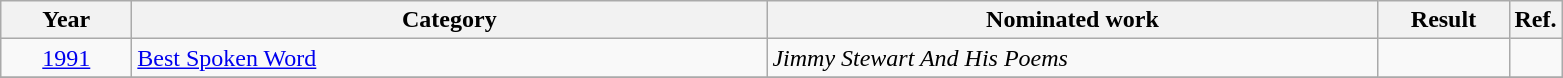<table class=wikitable>
<tr>
<th scope="col" style="width:5em;">Year</th>
<th scope="col" style="width:26em;">Category</th>
<th scope="col" style="width:25em;">Nominated work</th>
<th scope="col" style="width:5em;">Result</th>
<th>Ref.</th>
</tr>
<tr>
<td style="text-align:center;"><a href='#'>1991</a></td>
<td><a href='#'>Best Spoken Word</a></td>
<td><em>Jimmy Stewart And His Poems</em></td>
<td></td>
<td style="text-align:center;"></td>
</tr>
<tr>
</tr>
</table>
